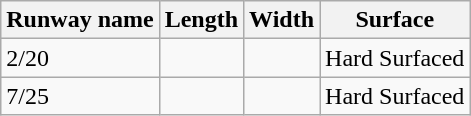<table class="wikitable">
<tr>
<th>Runway name</th>
<th>Length</th>
<th>Width</th>
<th>Surface</th>
</tr>
<tr>
<td>2/20</td>
<td></td>
<td></td>
<td>Hard Surfaced</td>
</tr>
<tr>
<td>7/25</td>
<td></td>
<td></td>
<td>Hard Surfaced</td>
</tr>
</table>
